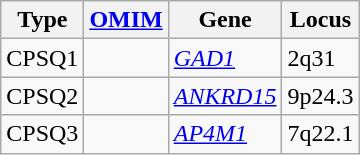<table class="wikitable">
<tr>
<th>Type</th>
<th><a href='#'>OMIM</a></th>
<th>Gene</th>
<th>Locus</th>
</tr>
<tr>
<td>CPSQ1</td>
<td></td>
<td><em><a href='#'>GAD1</a></em></td>
<td>2q31</td>
</tr>
<tr>
<td>CPSQ2</td>
<td></td>
<td><em><a href='#'>ANKRD15</a></em></td>
<td>9p24.3</td>
</tr>
<tr>
<td>CPSQ3</td>
<td></td>
<td><em><a href='#'>AP4M1</a></em></td>
<td>7q22.1</td>
</tr>
</table>
